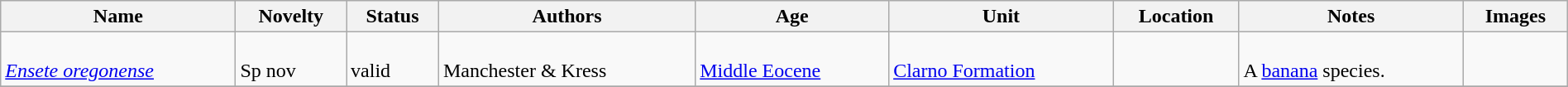<table class="wikitable sortable" align="center" width="100%">
<tr>
<th>Name</th>
<th>Novelty</th>
<th>Status</th>
<th>Authors</th>
<th>Age</th>
<th>Unit</th>
<th>Location</th>
<th>Notes</th>
<th>Images</th>
</tr>
<tr>
<td><br><em><a href='#'>Ensete oregonense</a></em></td>
<td><br>Sp nov</td>
<td><br>valid</td>
<td><br>Manchester & Kress</td>
<td><br><a href='#'>Middle Eocene</a></td>
<td><br><a href='#'>Clarno Formation</a></td>
<td><br><br></td>
<td><br>A <a href='#'>banana</a> species.</td>
<td></td>
</tr>
<tr>
</tr>
</table>
